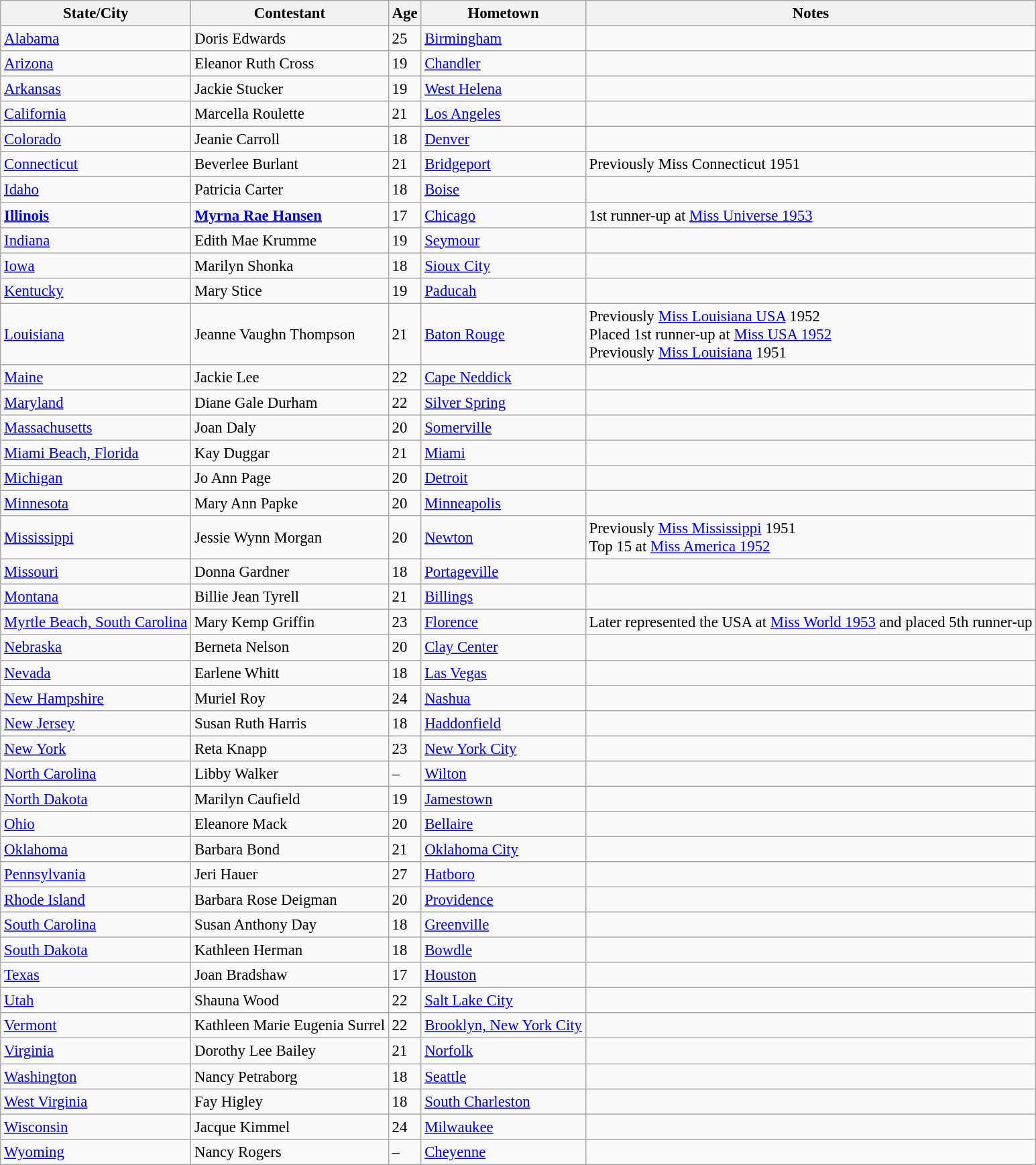<table class="wikitable sortable" style="font-size: 95%;">
<tr>
<th>State/City</th>
<th>Contestant</th>
<th>Age</th>
<th>Hometown</th>
<th>Notes</th>
</tr>
<tr>
<td><a href='#'>Alabama</a></td>
<td>Doris Edwards</td>
<td>25</td>
<td><a href='#'>Birmingham</a></td>
<td></td>
</tr>
<tr>
<td><a href='#'>Arizona</a></td>
<td>Eleanor Ruth Cross</td>
<td>19</td>
<td><a href='#'>Chandler</a></td>
<td></td>
</tr>
<tr>
<td><a href='#'>Arkansas</a></td>
<td>Jackie Stucker</td>
<td>19</td>
<td><a href='#'>West Helena</a></td>
<td></td>
</tr>
<tr>
<td><a href='#'>California</a></td>
<td>Marcella Roulette</td>
<td>21</td>
<td><a href='#'>Los Angeles</a></td>
<td></td>
</tr>
<tr>
<td><a href='#'>Colorado</a></td>
<td>Jeanie Carroll</td>
<td>18</td>
<td><a href='#'>Denver</a></td>
<td></td>
</tr>
<tr>
<td><a href='#'>Connecticut</a></td>
<td>Beverlee Burlant</td>
<td>21</td>
<td><a href='#'>Bridgeport</a></td>
<td>Previously Miss Connecticut 1951</td>
</tr>
<tr>
<td><a href='#'>Idaho</a></td>
<td>Patricia Carter</td>
<td>18</td>
<td><a href='#'>Boise</a></td>
<td></td>
</tr>
<tr>
<td><strong><a href='#'>Illinois</a></strong></td>
<td><strong><a href='#'>Myrna Rae Hansen</a></strong></td>
<td>17</td>
<td><a href='#'>Chicago</a></td>
<td>1st runner-up at <a href='#'>Miss Universe 1953</a></td>
</tr>
<tr>
<td><a href='#'>Indiana</a></td>
<td>Edith Mae Krumme</td>
<td>19</td>
<td><a href='#'>Seymour</a></td>
<td></td>
</tr>
<tr>
<td><a href='#'>Iowa</a></td>
<td>Marilyn Shonka</td>
<td>18</td>
<td><a href='#'>Sioux City</a></td>
<td></td>
</tr>
<tr>
<td><a href='#'>Kentucky</a></td>
<td>Mary Stice</td>
<td>19</td>
<td><a href='#'>Paducah</a></td>
<td></td>
</tr>
<tr>
<td><a href='#'>Louisiana</a></td>
<td>Jeanne Vaughn Thompson</td>
<td>21</td>
<td><a href='#'>Baton Rouge</a></td>
<td>Previously <a href='#'>Miss Louisiana USA</a> 1952<br>Placed 1st runner-up at <a href='#'>Miss USA 1952</a><br>Previously <a href='#'>Miss Louisiana</a> 1951</td>
</tr>
<tr>
<td><a href='#'>Maine</a></td>
<td>Jackie Lee</td>
<td>22</td>
<td><a href='#'>Cape Neddick</a></td>
<td></td>
</tr>
<tr>
<td><a href='#'>Maryland</a></td>
<td>Diane Gale Durham</td>
<td>22</td>
<td><a href='#'>Silver Spring</a></td>
<td></td>
</tr>
<tr>
<td><a href='#'>Massachusetts</a></td>
<td>Joan Daly</td>
<td>20</td>
<td><a href='#'>Somerville</a></td>
<td></td>
</tr>
<tr>
<td><a href='#'>Miami Beach, Florida</a></td>
<td>Kay Duggar</td>
<td>21</td>
<td><a href='#'>Miami</a></td>
<td></td>
</tr>
<tr>
<td><a href='#'>Michigan</a></td>
<td>Jo Ann Page</td>
<td>20</td>
<td><a href='#'>Detroit</a></td>
<td></td>
</tr>
<tr>
<td><a href='#'>Minnesota</a></td>
<td>Mary Ann Papke</td>
<td>20</td>
<td><a href='#'>Minneapolis</a></td>
<td></td>
</tr>
<tr>
<td><a href='#'>Mississippi</a></td>
<td>Jessie Wynn Morgan</td>
<td>20</td>
<td><a href='#'>Newton</a></td>
<td>Previously <a href='#'>Miss Mississippi</a> 1951<br>Top 15 at <a href='#'>Miss America 1952</a></td>
</tr>
<tr>
<td><a href='#'>Missouri</a></td>
<td>Donna Gardner</td>
<td>18</td>
<td><a href='#'>Portageville</a></td>
<td></td>
</tr>
<tr>
<td><a href='#'>Montana</a></td>
<td>Billie Jean Tyrell</td>
<td>21</td>
<td><a href='#'>Billings</a></td>
<td></td>
</tr>
<tr>
<td><a href='#'>Myrtle Beach, South Carolina</a></td>
<td>Mary Kemp Griffin</td>
<td>23</td>
<td><a href='#'>Florence</a></td>
<td>Later represented the USA at <a href='#'>Miss World 1953</a> and placed 5th runner-up</td>
</tr>
<tr>
<td><a href='#'>Nebraska</a></td>
<td>Berneta Nelson</td>
<td>20</td>
<td><a href='#'>Clay Center</a></td>
<td></td>
</tr>
<tr>
<td><a href='#'>Nevada</a></td>
<td>Earlene Whitt</td>
<td>18</td>
<td><a href='#'>Las Vegas</a></td>
<td></td>
</tr>
<tr>
<td><a href='#'>New Hampshire</a></td>
<td>Muriel Roy</td>
<td>24</td>
<td><a href='#'>Nashua</a></td>
<td></td>
</tr>
<tr>
<td><a href='#'>New Jersey</a></td>
<td>Susan Ruth Harris</td>
<td>18</td>
<td><a href='#'>Haddonfield</a></td>
<td></td>
</tr>
<tr>
<td><a href='#'>New York</a></td>
<td>Reta Knapp</td>
<td>23</td>
<td><a href='#'>New York City</a></td>
<td></td>
</tr>
<tr>
<td><a href='#'>North Carolina</a></td>
<td>Libby Walker</td>
<td>–</td>
<td><a href='#'>Wilton</a></td>
<td></td>
</tr>
<tr>
<td><a href='#'>North Dakota</a></td>
<td>Marilyn Caufield</td>
<td>19</td>
<td><a href='#'>Jamestown</a></td>
<td></td>
</tr>
<tr>
<td><a href='#'>Ohio</a></td>
<td>Eleanore Mack</td>
<td>20</td>
<td><a href='#'>Bellaire</a></td>
<td></td>
</tr>
<tr>
<td><a href='#'>Oklahoma</a></td>
<td>Barbara Bond</td>
<td>21</td>
<td><a href='#'>Oklahoma City</a></td>
<td></td>
</tr>
<tr>
<td><a href='#'>Pennsylvania</a></td>
<td>Jeri Hauer</td>
<td>27</td>
<td><a href='#'>Hatboro</a></td>
<td></td>
</tr>
<tr>
<td><a href='#'>Rhode Island</a></td>
<td>Barbara Rose Deigman</td>
<td>20</td>
<td><a href='#'>Providence</a></td>
<td></td>
</tr>
<tr>
<td><a href='#'>South Carolina</a></td>
<td>Susan Anthony Day</td>
<td>18</td>
<td><a href='#'>Greenville</a></td>
<td></td>
</tr>
<tr>
<td><a href='#'>South Dakota</a></td>
<td>Kathleen Herman</td>
<td>18</td>
<td><a href='#'>Bowdle</a></td>
<td></td>
</tr>
<tr>
<td><a href='#'>Texas</a></td>
<td>Joan Bradshaw</td>
<td>17</td>
<td><a href='#'>Houston</a></td>
<td></td>
</tr>
<tr>
<td><a href='#'>Utah</a></td>
<td>Shauna Wood</td>
<td>22</td>
<td><a href='#'>Salt Lake City</a></td>
<td></td>
</tr>
<tr>
<td><a href='#'>Vermont</a></td>
<td>Kathleen Marie Eugenia Surrel</td>
<td>22</td>
<td><a href='#'>Brooklyn, New York City</a></td>
<td></td>
</tr>
<tr>
<td><a href='#'>Virginia</a></td>
<td>Dorothy Lee Bailey</td>
<td>21</td>
<td><a href='#'>Norfolk</a></td>
<td></td>
</tr>
<tr>
<td><a href='#'>Washington</a></td>
<td>Nancy Petraborg</td>
<td>18</td>
<td><a href='#'>Seattle</a></td>
<td></td>
</tr>
<tr>
<td><a href='#'>West Virginia</a></td>
<td>Fay Higley</td>
<td>18</td>
<td><a href='#'>South Charleston</a></td>
<td></td>
</tr>
<tr>
<td><a href='#'>Wisconsin</a></td>
<td>Jacque Kimmel</td>
<td>24</td>
<td><a href='#'>Milwaukee</a></td>
<td></td>
</tr>
<tr>
<td><a href='#'>Wyoming</a></td>
<td>Nancy Rogers</td>
<td>–</td>
<td><a href='#'>Cheyenne</a></td>
<td></td>
</tr>
</table>
